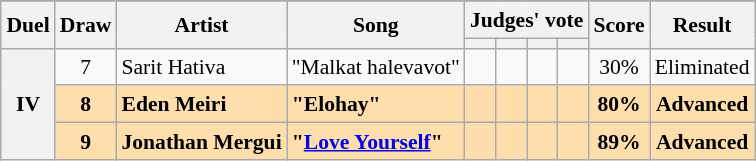<table class="sortable wikitable" style="margin: 1em auto 1em auto; text-align:center; font-size:90%; line-height:18px;">
<tr>
</tr>
<tr>
<th rowspan="2" class="unsortable">Duel</th>
<th rowspan="2">Draw</th>
<th rowspan="2">Artist</th>
<th rowspan="2">Song</th>
<th colspan="4" class="unsortable">Judges' vote</th>
<th rowspan="2">Score</th>
<th rowspan="2">Result</th>
</tr>
<tr>
<th class="unsortable"></th>
<th class="unsortable"></th>
<th class="unsortable"></th>
<th class="unsortable"></th>
</tr>
<tr>
<th rowspan=3>IV</th>
<td>7</td>
<td align="left">Sarit Hativa</td>
<td align="left">"Malkat halevavot"</td>
<td></td>
<td></td>
<td></td>
<td></td>
<td>30%</td>
<td>Eliminated</td>
</tr>
<tr style="font-weight:bold; background:#FFDEAD;">
<td>8</td>
<td align="left">Eden Meiri</td>
<td align="left">"Elohay"</td>
<td></td>
<td></td>
<td></td>
<td></td>
<td>80%</td>
<td>Advanced</td>
</tr>
<tr style="font-weight:bold; background:#FFDEAD;">
<td>9</td>
<td align="left">Jonathan Mergui</td>
<td align="left">"<a href='#'>Love Yourself</a>"</td>
<td></td>
<td></td>
<td></td>
<td></td>
<td>89%</td>
<td>Advanced</td>
</tr>
</table>
